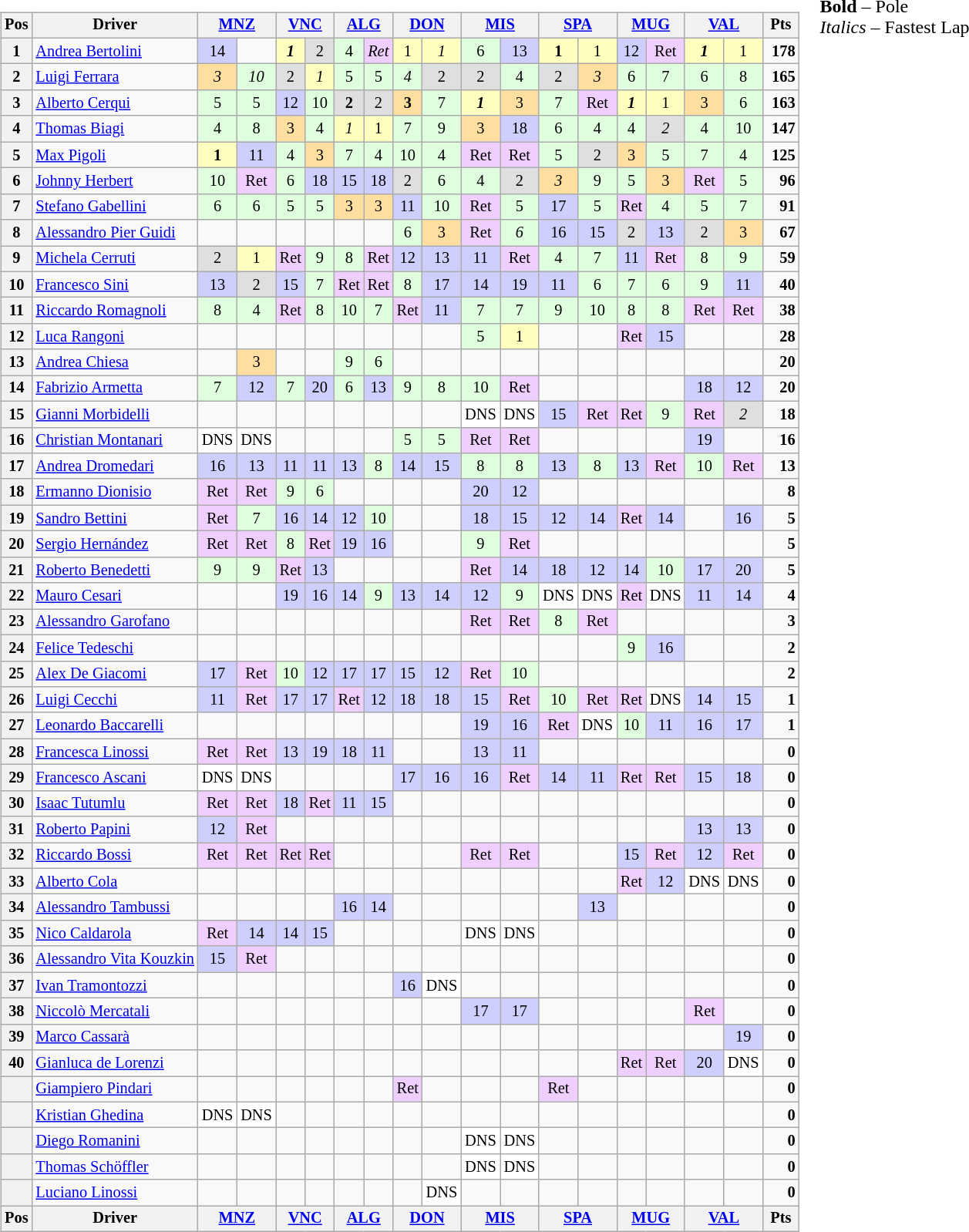<table>
<tr>
<td valign="top"><br><table align="left"| class="wikitable" style="font-size: 85%; text-align: center">
<tr valign="top">
<th valign="middle">Pos</th>
<th valign="middle">Driver</th>
<th colspan=2><a href='#'>MNZ</a><br></th>
<th colspan=2><a href='#'>VNC</a><br></th>
<th colspan=2><a href='#'>ALG</a><br></th>
<th colspan=2><a href='#'>DON</a><br></th>
<th colspan=2><a href='#'>MIS</a><br></th>
<th colspan=2><a href='#'>SPA</a><br></th>
<th colspan=2><a href='#'>MUG</a><br></th>
<th colspan=2><a href='#'>VAL</a><br></th>
<th valign="middle"> Pts </th>
</tr>
<tr>
<th>1</th>
<td align="left"> <a href='#'>Andrea Bertolini</a></td>
<td style="background:#cfcfff;">14</td>
<td></td>
<td style="background:#ffffbf;"><strong><em>1</em></strong></td>
<td style="background:#dfdfdf;">2</td>
<td style="background:#dfffdf;">4</td>
<td style="background:#efcfff;"><em>Ret</em></td>
<td style="background:#ffffbf;">1</td>
<td style="background:#ffffbf;"><em>1</em></td>
<td style="background:#dfffdf;">6</td>
<td style="background:#cfcfff;">13</td>
<td style="background:#ffffbf;"><strong>1</strong></td>
<td style="background:#ffffbf;">1</td>
<td style="background:#cfcfff;">12</td>
<td style="background:#efcfff;">Ret</td>
<td style="background:#ffffbf;"><strong><em>1</em></strong></td>
<td style="background:#ffffbf;">1</td>
<td align="right"><strong>178</strong></td>
</tr>
<tr>
<th>2</th>
<td align="left"> <a href='#'>Luigi Ferrara</a></td>
<td style="background:#ffdf9f;"><em>3</em></td>
<td style="background:#dfffdf;"><em>10</em></td>
<td style="background:#dfdfdf;">2</td>
<td style="background:#ffffbf;"><em>1</em></td>
<td style="background:#dfffdf;">5</td>
<td style="background:#dfffdf;">5</td>
<td style="background:#dfffdf;"><em>4</em></td>
<td style="background:#dfdfdf;">2</td>
<td style="background:#dfdfdf;">2</td>
<td style="background:#dfffdf;">4</td>
<td style="background:#dfdfdf;">2</td>
<td style="background:#ffdf9f;"><em>3</em></td>
<td style="background:#dfffdf;">6</td>
<td style="background:#dfffdf;">7</td>
<td style="background:#dfffdf;">6</td>
<td style="background:#dfffdf;">8</td>
<td align="right"><strong>165</strong></td>
</tr>
<tr>
<th>3</th>
<td align="left"> <a href='#'>Alberto Cerqui</a></td>
<td style="background:#dfffdf;">5</td>
<td style="background:#dfffdf;">5</td>
<td style="background:#cfcfff;">12</td>
<td style="background:#dfffdf;">10</td>
<td style="background:#dfdfdf;"><strong>2</strong></td>
<td style="background:#dfdfdf;">2</td>
<td style="background:#ffdf9f;"><strong>3</strong></td>
<td style="background:#dfffdf;">7</td>
<td style="background:#ffffbf;"><strong><em>1</em></strong></td>
<td style="background:#ffdf9f;">3</td>
<td style="background:#dfffdf;">7</td>
<td style="background:#efcfff;">Ret</td>
<td style="background:#ffffbf;"><strong><em>1</em></strong></td>
<td style="background:#ffffbf;">1</td>
<td style="background:#ffdf9f;">3</td>
<td style="background:#dfffdf;">6</td>
<td align="right"><strong>163</strong></td>
</tr>
<tr>
<th>4</th>
<td align="left"> <a href='#'>Thomas Biagi</a></td>
<td style="background:#dfffdf;">4</td>
<td style="background:#dfffdf;">8</td>
<td style="background:#ffdf9f;">3</td>
<td style="background:#dfffdf;">4</td>
<td style="background:#ffffbf;"><em>1</em></td>
<td style="background:#ffffbf;">1</td>
<td style="background:#dfffdf;">7</td>
<td style="background:#dfffdf;">9</td>
<td style="background:#ffdf9f;">3</td>
<td style="background:#cfcfff;">18</td>
<td style="background:#dfffdf;">6</td>
<td style="background:#dfffdf;">4</td>
<td style="background:#dfffdf;">4</td>
<td style="background:#dfdfdf;"><em>2</em></td>
<td style="background:#dfffdf;">4</td>
<td style="background:#dfffdf;">10</td>
<td align="right"><strong>147</strong></td>
</tr>
<tr>
<th>5</th>
<td align="left"> <a href='#'>Max Pigoli</a></td>
<td style="background:#ffffbf;"><strong>1</strong></td>
<td style="background:#cfcfff;">11</td>
<td style="background:#dfffdf;">4</td>
<td style="background:#ffdf9f;">3</td>
<td style="background:#dfffdf;">7</td>
<td style="background:#dfffdf;">4</td>
<td style="background:#dfffdf;">10</td>
<td style="background:#dfffdf;">4</td>
<td style="background:#efcfff;">Ret</td>
<td style="background:#efcfff;">Ret</td>
<td style="background:#dfffdf;">5</td>
<td style="background:#dfdfdf;">2</td>
<td style="background:#ffdf9f;">3</td>
<td style="background:#dfffdf;">5</td>
<td style="background:#dfffdf;">7</td>
<td style="background:#dfffdf;">4</td>
<td align="right"><strong>125</strong></td>
</tr>
<tr>
<th>6</th>
<td align="left"> <a href='#'>Johnny Herbert</a></td>
<td style="background:#dfffdf;">10</td>
<td style="background:#efcfff;">Ret</td>
<td style="background:#dfffdf;">6</td>
<td style="background:#cfcfff;">18</td>
<td style="background:#cfcfff;">15</td>
<td style="background:#cfcfff;">18</td>
<td style="background:#dfdfdf;">2</td>
<td style="background:#dfffdf;">6</td>
<td style="background:#dfffdf;">4</td>
<td style="background:#dfdfdf;">2</td>
<td style="background:#ffdf9f;"><em>3</em></td>
<td style="background:#dfffdf;">9</td>
<td style="background:#dfffdf;">5</td>
<td style="background:#ffdf9f;">3</td>
<td style="background:#efcfff;">Ret</td>
<td style="background:#dfffdf;">5</td>
<td align="right"><strong>96</strong></td>
</tr>
<tr>
<th>7</th>
<td align="left"> <a href='#'>Stefano Gabellini</a></td>
<td style="background:#dfffdf;">6</td>
<td style="background:#dfffdf;">6</td>
<td style="background:#dfffdf;">5</td>
<td style="background:#dfffdf;">5</td>
<td style="background:#ffdf9f;">3</td>
<td style="background:#ffdf9f;">3</td>
<td style="background:#cfcfff;">11</td>
<td style="background:#dfffdf;">10</td>
<td style="background:#efcfff;">Ret</td>
<td style="background:#dfffdf;">5</td>
<td style="background:#cfcfff;">17</td>
<td style="background:#dfffdf;">5</td>
<td style="background:#efcfff;">Ret</td>
<td style="background:#dfffdf;">4</td>
<td style="background:#dfffdf;">5</td>
<td style="background:#dfffdf;">7</td>
<td align="right"><strong>91</strong></td>
</tr>
<tr>
<th>8</th>
<td align="left"> <a href='#'>Alessandro Pier Guidi</a></td>
<td></td>
<td></td>
<td></td>
<td></td>
<td></td>
<td></td>
<td style="background:#dfffdf;">6</td>
<td style="background:#ffdf9f;">3</td>
<td style="background:#efcfff;">Ret</td>
<td style="background:#dfffdf;"><em>6</em></td>
<td style="background:#cfcfff;">16</td>
<td style="background:#cfcfff;">15</td>
<td style="background:#dfdfdf;">2</td>
<td style="background:#cfcfff;">13</td>
<td style="background:#dfdfdf;">2</td>
<td style="background:#ffdf9f;">3</td>
<td align="right"><strong>67</strong></td>
</tr>
<tr>
<th>9</th>
<td align="left"> <a href='#'>Michela Cerruti</a></td>
<td style="background:#dfdfdf;">2</td>
<td style="background:#ffffbf;">1</td>
<td style="background:#efcfff;">Ret</td>
<td style="background:#dfffdf;">9</td>
<td style="background:#dfffdf;">8</td>
<td style="background:#efcfff;">Ret</td>
<td style="background:#cfcfff;">12</td>
<td style="background:#cfcfff;">13</td>
<td style="background:#cfcfff;">11</td>
<td style="background:#efcfff;">Ret</td>
<td style="background:#dfffdf;">4</td>
<td style="background:#dfffdf;">7</td>
<td style="background:#cfcfff;">11</td>
<td style="background:#efcfff;">Ret</td>
<td style="background:#dfffdf;">8</td>
<td style="background:#dfffdf;">9</td>
<td align="right"><strong>59</strong></td>
</tr>
<tr>
<th>10</th>
<td align="left"> <a href='#'>Francesco Sini</a></td>
<td style="background:#cfcfff;">13</td>
<td style="background:#dfdfdf;">2</td>
<td style="background:#cfcfff;">15</td>
<td style="background:#dfffdf;">7</td>
<td style="background:#efcfff;">Ret</td>
<td style="background:#efcfff;">Ret</td>
<td style="background:#dfffdf;">8</td>
<td style="background:#cfcfff;">17</td>
<td style="background:#cfcfff;">14</td>
<td style="background:#cfcfff;">19</td>
<td style="background:#cfcfff;">11</td>
<td style="background:#dfffdf;">6</td>
<td style="background:#dfffdf;">7</td>
<td style="background:#dfffdf;">6</td>
<td style="background:#dfffdf;">9</td>
<td style="background:#cfcfff;">11</td>
<td align="right"><strong>40</strong></td>
</tr>
<tr>
<th>11</th>
<td align="left"> <a href='#'>Riccardo Romagnoli</a></td>
<td style="background:#dfffdf;">8</td>
<td style="background:#dfffdf;">4</td>
<td style="background:#efcfff;">Ret</td>
<td style="background:#dfffdf;">8</td>
<td style="background:#dfffdf;">10</td>
<td style="background:#dfffdf;">7</td>
<td style="background:#efcfff;">Ret</td>
<td style="background:#cfcfff;">11</td>
<td style="background:#dfffdf;">7</td>
<td style="background:#dfffdf;">7</td>
<td style="background:#dfffdf;">9</td>
<td style="background:#dfffdf;">10</td>
<td style="background:#dfffdf;">8</td>
<td style="background:#dfffdf;">8</td>
<td style="background:#efcfff;">Ret</td>
<td style="background:#efcfff;">Ret</td>
<td align="right"><strong>38</strong></td>
</tr>
<tr>
<th>12</th>
<td align="left"> <a href='#'>Luca Rangoni</a></td>
<td></td>
<td></td>
<td></td>
<td></td>
<td></td>
<td></td>
<td></td>
<td></td>
<td style="background:#dfffdf;">5</td>
<td style="background:#ffffbf;">1</td>
<td></td>
<td></td>
<td style="background:#efcfff;">Ret</td>
<td style="background:#cfcfff;">15</td>
<td></td>
<td></td>
<td align="right"><strong>28</strong></td>
</tr>
<tr>
<th>13</th>
<td align="left"> <a href='#'>Andrea Chiesa</a></td>
<td></td>
<td style="background:#ffdf9f;">3</td>
<td></td>
<td></td>
<td style="background:#dfffdf;">9</td>
<td style="background:#dfffdf;">6</td>
<td></td>
<td></td>
<td></td>
<td></td>
<td></td>
<td></td>
<td></td>
<td></td>
<td></td>
<td></td>
<td align="right"><strong>20</strong></td>
</tr>
<tr>
<th>14</th>
<td align="left"> <a href='#'>Fabrizio Armetta</a></td>
<td style="background:#dfffdf;">7</td>
<td style="background:#cfcfff;">12</td>
<td style="background:#dfffdf;">7</td>
<td style="background:#cfcfff;">20</td>
<td style="background:#dfffdf;">6</td>
<td style="background:#cfcfff;">13</td>
<td style="background:#dfffdf;">9</td>
<td style="background:#dfffdf;">8</td>
<td style="background:#dfffdf;">10</td>
<td style="background:#efcfff;">Ret</td>
<td></td>
<td></td>
<td></td>
<td></td>
<td style="background:#cfcfff;">18</td>
<td style="background:#cfcfff;">12</td>
<td align="right"><strong>20</strong></td>
</tr>
<tr>
<th>15</th>
<td align="left"> <a href='#'>Gianni Morbidelli</a></td>
<td></td>
<td></td>
<td></td>
<td></td>
<td></td>
<td></td>
<td></td>
<td></td>
<td style="background:#ffffff;">DNS</td>
<td style="background:#ffffff;">DNS</td>
<td style="background:#cfcfff;">15</td>
<td style="background:#efcfff;">Ret</td>
<td style="background:#efcfff;">Ret</td>
<td style="background:#dfffdf;">9</td>
<td style="background:#efcfff;">Ret</td>
<td style="background:#dfdfdf;"><em>2</em></td>
<td align="right"><strong>18</strong></td>
</tr>
<tr>
<th>16</th>
<td align="left"> <a href='#'>Christian Montanari</a></td>
<td style="background:#ffffff;">DNS</td>
<td style="background:#ffffff;">DNS</td>
<td></td>
<td></td>
<td></td>
<td></td>
<td style="background:#dfffdf;">5</td>
<td style="background:#dfffdf;">5</td>
<td style="background:#efcfff;">Ret</td>
<td style="background:#efcfff;">Ret</td>
<td></td>
<td></td>
<td></td>
<td></td>
<td style="background:#cfcfff;">19</td>
<td></td>
<td align="right"><strong>16</strong></td>
</tr>
<tr>
<th>17</th>
<td align="left"> <a href='#'>Andrea Dromedari</a></td>
<td style="background:#cfcfff;">16</td>
<td style="background:#cfcfff;">13</td>
<td style="background:#cfcfff;">11</td>
<td style="background:#cfcfff;">11</td>
<td style="background:#cfcfff;">13</td>
<td style="background:#dfffdf;">8</td>
<td style="background:#cfcfff;">14</td>
<td style="background:#cfcfff;">15</td>
<td style="background:#dfffdf;">8</td>
<td style="background:#dfffdf;">8</td>
<td style="background:#cfcfff;">13</td>
<td style="background:#dfffdf;">8</td>
<td style="background:#cfcfff;">13</td>
<td style="background:#efcfff;">Ret</td>
<td style="background:#dfffdf;">10</td>
<td style="background:#efcfff;">Ret</td>
<td align="right"><strong>13</strong></td>
</tr>
<tr>
<th>18</th>
<td align="left"> <a href='#'>Ermanno Dionisio</a></td>
<td style="background:#efcfff;">Ret</td>
<td style="background:#efcfff;">Ret</td>
<td style="background:#dfffdf;">9</td>
<td style="background:#dfffdf;">6</td>
<td></td>
<td></td>
<td></td>
<td></td>
<td style="background:#cfcfff;">20</td>
<td style="background:#cfcfff;">12</td>
<td></td>
<td></td>
<td></td>
<td></td>
<td></td>
<td></td>
<td align="right"><strong>8</strong></td>
</tr>
<tr>
<th>19</th>
<td align="left"> <a href='#'>Sandro Bettini</a></td>
<td style="background:#efcfff;">Ret</td>
<td style="background:#dfffdf;">7</td>
<td style="background:#cfcfff;">16</td>
<td style="background:#cfcfff;">14</td>
<td style="background:#cfcfff;">12</td>
<td style="background:#dfffdf;">10</td>
<td></td>
<td></td>
<td style="background:#cfcfff;">18</td>
<td style="background:#cfcfff;">15</td>
<td style="background:#cfcfff;">12</td>
<td style="background:#cfcfff;">14</td>
<td style="background:#efcfff;">Ret</td>
<td style="background:#cfcfff;">14</td>
<td></td>
<td style="background:#cfcfff;">16</td>
<td align="right"><strong>5</strong></td>
</tr>
<tr>
<th>20</th>
<td align="left"> <a href='#'>Sergio Hernández</a></td>
<td style="background:#efcfff;">Ret</td>
<td style="background:#efcfff;">Ret</td>
<td style="background:#dfffdf;">8</td>
<td style="background:#efcfff;">Ret</td>
<td style="background:#cfcfff;">19</td>
<td style="background:#cfcfff;">16</td>
<td></td>
<td></td>
<td style="background:#dfffdf;">9</td>
<td style="background:#efcfff;">Ret</td>
<td></td>
<td></td>
<td></td>
<td></td>
<td></td>
<td></td>
<td align="right"><strong>5</strong></td>
</tr>
<tr>
<th>21</th>
<td align="left"> <a href='#'>Roberto Benedetti</a></td>
<td style="background:#dfffdf;">9</td>
<td style="background:#dfffdf;">9</td>
<td style="background:#efcfff;">Ret</td>
<td style="background:#cfcfff;">13</td>
<td></td>
<td></td>
<td></td>
<td></td>
<td style="background:#efcfff;">Ret</td>
<td style="background:#cfcfff;">14</td>
<td style="background:#cfcfff;">18</td>
<td style="background:#cfcfff;">12</td>
<td style="background:#cfcfff;">14</td>
<td style="background:#dfffdf;">10</td>
<td style="background:#cfcfff;">17</td>
<td style="background:#cfcfff;">20</td>
<td align="right"><strong>5</strong></td>
</tr>
<tr>
<th>22</th>
<td align="left"> <a href='#'>Mauro Cesari</a></td>
<td></td>
<td></td>
<td style="background:#cfcfff;">19</td>
<td style="background:#cfcfff;">16</td>
<td style="background:#cfcfff;">14</td>
<td style="background:#dfffdf;">9</td>
<td style="background:#cfcfff;">13</td>
<td style="background:#cfcfff;">14</td>
<td style="background:#cfcfff;">12</td>
<td style="background:#dfffdf;">9</td>
<td style="background:#ffffff;">DNS</td>
<td style="background:#ffffff;">DNS</td>
<td style="background:#efcfff;">Ret</td>
<td style="background:#ffffff;">DNS</td>
<td style="background:#cfcfff;">11</td>
<td style="background:#cfcfff;">14</td>
<td align="right"><strong>4</strong></td>
</tr>
<tr>
<th>23</th>
<td align="left"> <a href='#'>Alessandro Garofano</a></td>
<td></td>
<td></td>
<td></td>
<td></td>
<td></td>
<td></td>
<td></td>
<td></td>
<td style="background:#efcfff;">Ret</td>
<td style="background:#efcfff;">Ret</td>
<td style="background:#dfffdf;">8</td>
<td style="background:#efcfff;">Ret</td>
<td></td>
<td></td>
<td></td>
<td></td>
<td align="right"><strong>3</strong></td>
</tr>
<tr>
<th>24</th>
<td align="left"> <a href='#'>Felice Tedeschi</a></td>
<td></td>
<td></td>
<td></td>
<td></td>
<td></td>
<td></td>
<td></td>
<td></td>
<td></td>
<td></td>
<td></td>
<td></td>
<td style="background:#dfffdf;">9</td>
<td style="background:#cfcfff;">16</td>
<td></td>
<td></td>
<td align="right"><strong>2</strong></td>
</tr>
<tr>
<th>25</th>
<td align="left"> <a href='#'>Alex De Giacomi</a></td>
<td style="background:#cfcfff;">17</td>
<td style="background:#efcfff;">Ret</td>
<td style="background:#dfffdf;">10</td>
<td style="background:#cfcfff;">12</td>
<td style="background:#cfcfff;">17</td>
<td style="background:#cfcfff;">17</td>
<td style="background:#cfcfff;">15</td>
<td style="background:#cfcfff;">12</td>
<td style="background:#efcfff;">Ret</td>
<td style="background:#dfffdf;">10</td>
<td></td>
<td></td>
<td></td>
<td></td>
<td></td>
<td></td>
<td align="right"><strong>2</strong></td>
</tr>
<tr>
<th>26</th>
<td align="left"> <a href='#'>Luigi Cecchi</a></td>
<td style="background:#cfcfff;">11</td>
<td style="background:#efcfff;">Ret</td>
<td style="background:#cfcfff;">17</td>
<td style="background:#cfcfff;">17</td>
<td style="background:#efcfff;">Ret</td>
<td style="background:#cfcfff;">12</td>
<td style="background:#cfcfff;">18</td>
<td style="background:#cfcfff;">18</td>
<td style="background:#cfcfff;">15</td>
<td style="background:#efcfff;">Ret</td>
<td style="background:#dfffdf;">10</td>
<td style="background:#efcfff;">Ret</td>
<td style="background:#efcfff;">Ret</td>
<td style="background:#ffffff;">DNS</td>
<td style="background:#cfcfff;">14</td>
<td style="background:#cfcfff;">15</td>
<td align="right"><strong>1</strong></td>
</tr>
<tr>
<th>27</th>
<td align="left"> <a href='#'>Leonardo Baccarelli</a></td>
<td></td>
<td></td>
<td></td>
<td></td>
<td></td>
<td></td>
<td></td>
<td></td>
<td style="background:#cfcfff;">19</td>
<td style="background:#cfcfff;">16</td>
<td style="background:#efcfff;">Ret</td>
<td style="background:#ffffff;">DNS</td>
<td style="background:#dfffdf;">10</td>
<td style="background:#cfcfff;">11</td>
<td style="background:#cfcfff;">16</td>
<td style="background:#cfcfff;">17</td>
<td align="right"><strong>1</strong></td>
</tr>
<tr>
<th>28</th>
<td align="left"> <a href='#'>Francesca Linossi</a></td>
<td style="background:#efcfff;">Ret</td>
<td style="background:#efcfff;">Ret</td>
<td style="background:#cfcfff;">13</td>
<td style="background:#cfcfff;">19</td>
<td style="background:#cfcfff;">18</td>
<td style="background:#cfcfff;">11</td>
<td></td>
<td></td>
<td style="background:#cfcfff;">13</td>
<td style="background:#cfcfff;">11</td>
<td></td>
<td></td>
<td></td>
<td></td>
<td></td>
<td></td>
<td align="right"><strong>0</strong></td>
</tr>
<tr>
<th>29</th>
<td align="left"> <a href='#'>Francesco Ascani</a></td>
<td style="background:#ffffff;">DNS</td>
<td style="background:#ffffff;">DNS</td>
<td></td>
<td></td>
<td></td>
<td></td>
<td style="background:#cfcfff;">17</td>
<td style="background:#cfcfff;">16</td>
<td style="background:#cfcfff;">16</td>
<td style="background:#efcfff;">Ret</td>
<td style="background:#cfcfff;">14</td>
<td style="background:#cfcfff;">11</td>
<td style="background:#efcfff;">Ret</td>
<td style="background:#efcfff;">Ret</td>
<td style="background:#cfcfff;">15</td>
<td style="background:#cfcfff;">18</td>
<td align="right"><strong>0</strong></td>
</tr>
<tr>
<th>30</th>
<td align="left"> <a href='#'>Isaac Tutumlu</a></td>
<td style="background:#efcfff;">Ret</td>
<td style="background:#efcfff;">Ret</td>
<td style="background:#cfcfff;">18</td>
<td style="background:#efcfff;">Ret</td>
<td style="background:#cfcfff;">11</td>
<td style="background:#cfcfff;">15</td>
<td></td>
<td></td>
<td></td>
<td></td>
<td></td>
<td></td>
<td></td>
<td></td>
<td></td>
<td></td>
<td align="right"><strong>0</strong></td>
</tr>
<tr>
<th>31</th>
<td align="left"> <a href='#'>Roberto Papini</a></td>
<td style="background:#cfcfff;">12</td>
<td style="background:#efcfff;">Ret</td>
<td></td>
<td></td>
<td></td>
<td></td>
<td></td>
<td></td>
<td></td>
<td></td>
<td></td>
<td></td>
<td></td>
<td></td>
<td style="background:#cfcfff;">13</td>
<td style="background:#cfcfff;">13</td>
<td align="right"><strong>0</strong></td>
</tr>
<tr>
<th>32</th>
<td align="left"> <a href='#'>Riccardo Bossi</a></td>
<td style="background:#efcfff;">Ret</td>
<td style="background:#efcfff;">Ret</td>
<td style="background:#efcfff;">Ret</td>
<td style="background:#efcfff;">Ret</td>
<td></td>
<td></td>
<td></td>
<td></td>
<td style="background:#efcfff;">Ret</td>
<td style="background:#efcfff;">Ret</td>
<td></td>
<td></td>
<td style="background:#cfcfff;">15</td>
<td style="background:#efcfff;">Ret</td>
<td style="background:#cfcfff;">12</td>
<td style="background:#efcfff;">Ret</td>
<td align="right"><strong>0</strong></td>
</tr>
<tr>
<th>33</th>
<td align="left"> <a href='#'>Alberto Cola</a></td>
<td></td>
<td></td>
<td></td>
<td></td>
<td></td>
<td></td>
<td></td>
<td></td>
<td></td>
<td></td>
<td></td>
<td></td>
<td style="background:#efcfff;">Ret</td>
<td style="background:#cfcfff;">12</td>
<td style="background:#ffffff;">DNS</td>
<td style="background:#ffffff;">DNS</td>
<td align="right"><strong>0</strong></td>
</tr>
<tr>
<th>34</th>
<td align="left"> <a href='#'>Alessandro Tambussi</a></td>
<td></td>
<td></td>
<td></td>
<td></td>
<td style="background:#cfcfff;">16</td>
<td style="background:#cfcfff;">14</td>
<td></td>
<td></td>
<td></td>
<td></td>
<td></td>
<td style="background:#cfcfff;">13</td>
<td></td>
<td></td>
<td></td>
<td></td>
<td align="right"><strong>0</strong></td>
</tr>
<tr>
<th>35</th>
<td align="left"> <a href='#'>Nico Caldarola</a></td>
<td style="background:#efcfff;">Ret</td>
<td style="background:#cfcfff;">14</td>
<td style="background:#cfcfff;">14</td>
<td style="background:#cfcfff;">15</td>
<td></td>
<td></td>
<td></td>
<td></td>
<td style="background:#ffffff;">DNS</td>
<td style="background:#ffffff;">DNS</td>
<td></td>
<td></td>
<td></td>
<td></td>
<td></td>
<td></td>
<td align="right"><strong>0</strong></td>
</tr>
<tr>
<th>36</th>
<td align="left" nowrap> <a href='#'>Alessandro Vita Kouzkin</a></td>
<td style="background:#cfcfff;">15</td>
<td style="background:#efcfff;">Ret</td>
<td></td>
<td></td>
<td></td>
<td></td>
<td></td>
<td></td>
<td></td>
<td></td>
<td></td>
<td></td>
<td></td>
<td></td>
<td></td>
<td></td>
<td align="right"><strong>0</strong></td>
</tr>
<tr>
<th>37</th>
<td align="left"> <a href='#'>Ivan Tramontozzi</a></td>
<td></td>
<td></td>
<td></td>
<td></td>
<td></td>
<td></td>
<td style="background:#cfcfff;">16</td>
<td style="background:#ffffff;">DNS</td>
<td></td>
<td></td>
<td></td>
<td></td>
<td></td>
<td></td>
<td></td>
<td></td>
<td align="right"><strong>0</strong></td>
</tr>
<tr>
<th>38</th>
<td align="left"> <a href='#'>Niccolò Mercatali</a></td>
<td></td>
<td></td>
<td></td>
<td></td>
<td></td>
<td></td>
<td></td>
<td></td>
<td style="background:#cfcfff;">17</td>
<td style="background:#cfcfff;">17</td>
<td></td>
<td></td>
<td></td>
<td></td>
<td style="background:#efcfff;">Ret</td>
<td></td>
<td align="right"><strong>0</strong></td>
</tr>
<tr>
<th>39</th>
<td align="left"> <a href='#'>Marco Cassarà</a></td>
<td></td>
<td></td>
<td></td>
<td></td>
<td></td>
<td></td>
<td></td>
<td></td>
<td></td>
<td></td>
<td></td>
<td></td>
<td></td>
<td></td>
<td></td>
<td style="background:#cfcfff;">19</td>
<td align="right"><strong>0</strong></td>
</tr>
<tr>
<th>40</th>
<td align="left"> <a href='#'>Gianluca de Lorenzi</a></td>
<td></td>
<td></td>
<td></td>
<td></td>
<td></td>
<td></td>
<td></td>
<td></td>
<td></td>
<td></td>
<td></td>
<td></td>
<td style="background:#efcfff;">Ret</td>
<td style="background:#efcfff;">Ret</td>
<td style="background:#cfcfff;">20</td>
<td style="background:#ffffff;">DNS</td>
<td align="right"><strong>0</strong></td>
</tr>
<tr>
<th></th>
<td align="left"> <a href='#'>Giampiero Pindari</a></td>
<td></td>
<td></td>
<td></td>
<td></td>
<td></td>
<td></td>
<td style="background:#efcfff;">Ret</td>
<td></td>
<td></td>
<td></td>
<td style="background:#efcfff;">Ret</td>
<td></td>
<td></td>
<td></td>
<td></td>
<td></td>
<td align="right"><strong>0</strong></td>
</tr>
<tr>
<th></th>
<td align="left"> <a href='#'>Kristian Ghedina</a></td>
<td style="background:#ffffff;">DNS</td>
<td style="background:#ffffff;">DNS</td>
<td></td>
<td></td>
<td></td>
<td></td>
<td></td>
<td></td>
<td></td>
<td></td>
<td></td>
<td></td>
<td></td>
<td></td>
<td></td>
<td></td>
<td align="right"><strong>0</strong></td>
</tr>
<tr>
<th></th>
<td align="left"> <a href='#'>Diego Romanini</a></td>
<td></td>
<td></td>
<td></td>
<td></td>
<td></td>
<td></td>
<td></td>
<td></td>
<td style="background:#ffffff;">DNS</td>
<td style="background:#ffffff;">DNS</td>
<td></td>
<td></td>
<td></td>
<td></td>
<td></td>
<td></td>
<td align="right"><strong>0</strong></td>
</tr>
<tr>
<th></th>
<td align="left"> <a href='#'>Thomas Schöffler</a></td>
<td></td>
<td></td>
<td></td>
<td></td>
<td></td>
<td></td>
<td></td>
<td></td>
<td style="background:#ffffff;">DNS</td>
<td style="background:#ffffff;">DNS</td>
<td></td>
<td></td>
<td></td>
<td></td>
<td></td>
<td></td>
<td align="right"><strong>0</strong></td>
</tr>
<tr>
<th></th>
<td align="left"> <a href='#'>Luciano Linossi</a></td>
<td></td>
<td></td>
<td></td>
<td></td>
<td></td>
<td></td>
<td></td>
<td style="background:#ffffff;">DNS</td>
<td></td>
<td></td>
<td></td>
<td></td>
<td></td>
<td></td>
<td></td>
<td></td>
<td align="right"><strong>0</strong></td>
</tr>
<tr valign="top">
<th valign="middle">Pos</th>
<th valign="middle">Driver</th>
<th colspan=2><a href='#'>MNZ</a><br></th>
<th colspan=2><a href='#'>VNC</a><br></th>
<th colspan=2><a href='#'>ALG</a><br></th>
<th colspan=2><a href='#'>DON</a><br></th>
<th colspan=2><a href='#'>MIS</a><br></th>
<th colspan=2><a href='#'>SPA</a><br></th>
<th colspan=2><a href='#'>MUG</a><br></th>
<th colspan=2><a href='#'>VAL</a><br></th>
<th valign="middle"> Pts </th>
</tr>
</table>
</td>
<td valign="top"><br>
<span><strong>Bold</strong> – Pole<br>
<em>Italics</em> – Fastest Lap</span></td>
</tr>
</table>
